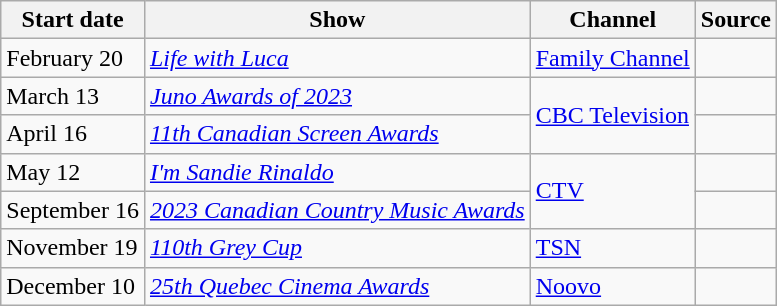<table class="wikitable">
<tr>
<th>Start date</th>
<th>Show</th>
<th>Channel</th>
<th>Source</th>
</tr>
<tr>
<td>February 20</td>
<td><em><a href='#'>Life with Luca</a></em></td>
<td><a href='#'>Family Channel</a></td>
<td></td>
</tr>
<tr>
<td>March 13</td>
<td><em><a href='#'>Juno Awards of 2023</a></em></td>
<td rowspan=2><a href='#'>CBC Television</a></td>
<td></td>
</tr>
<tr>
<td>April 16</td>
<td><em><a href='#'>11th Canadian Screen Awards</a></em></td>
<td></td>
</tr>
<tr>
<td>May 12</td>
<td><em><a href='#'>I'm Sandie Rinaldo</a></em></td>
<td rowspan=2><a href='#'>CTV</a></td>
<td></td>
</tr>
<tr>
<td>September 16</td>
<td><em><a href='#'>2023 Canadian Country Music Awards</a></em></td>
<td></td>
</tr>
<tr>
<td>November 19</td>
<td><em><a href='#'>110th Grey Cup</a></em></td>
<td><a href='#'>TSN</a></td>
<td></td>
</tr>
<tr>
<td>December 10</td>
<td><em><a href='#'>25th Quebec Cinema Awards</a></em></td>
<td><a href='#'>Noovo</a></td>
<td></td>
</tr>
</table>
